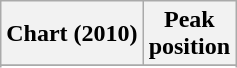<table class="wikitable sortable plainrowheaders" style="text-align:center">
<tr>
<th scope="col">Chart (2010)</th>
<th scope="col">Peak<br> position</th>
</tr>
<tr>
</tr>
<tr>
</tr>
<tr>
</tr>
</table>
